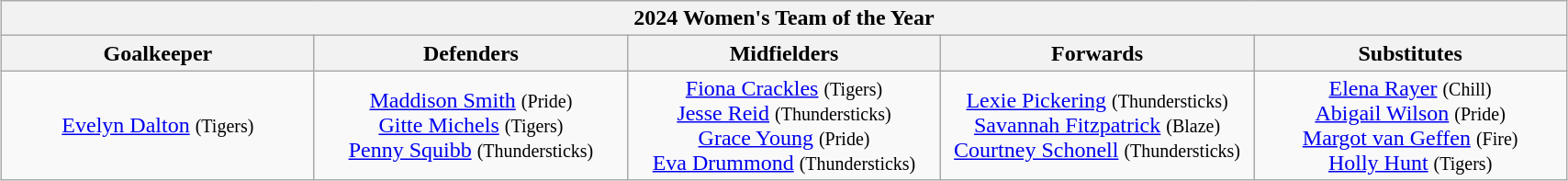<table class=wikitable style="margin:auto; text-align:center">
<tr>
<th colspan=5><strong>2024 Women's Team of the Year</strong></th>
</tr>
<tr>
<th style="width: 220px;">Goalkeeper</th>
<th style="width: 220px;">Defenders</th>
<th style="width: 220px;">Midfielders</th>
<th style="width: 220px;">Forwards</th>
<th style="width: 220px;">Substitutes</th>
</tr>
<tr>
<td><a href='#'>Evelyn Dalton</a> <small>(Tigers)</small></td>
<td><a href='#'>Maddison Smith</a> <small>(Pride)</small><br><a href='#'>Gitte Michels</a> <small>(Tigers)</small><br><a href='#'>Penny Squibb</a> <small>(Thundersticks)</small></td>
<td><a href='#'>Fiona Crackles</a> <small>(Tigers)</small><br><a href='#'>Jesse Reid</a> <small>(Thundersticks)</small><br><a href='#'>Grace Young</a> <small>(Pride)</small><br><a href='#'>Eva Drummond</a> <small>(Thundersticks)</small></td>
<td><a href='#'>Lexie Pickering</a> <small>(Thundersticks)</small><br><a href='#'>Savannah Fitzpatrick</a> <small>(Blaze)</small><br><a href='#'>Courtney Schonell</a> <small>(Thundersticks)</small></td>
<td><a href='#'>Elena Rayer</a> <small>(Chill)</small><br><a href='#'>Abigail Wilson</a> <small>(Pride)</small><br><a href='#'>Margot van Geffen</a> <small>(Fire)</small><br><a href='#'>Holly Hunt</a> <small>(Tigers)</small></td>
</tr>
</table>
